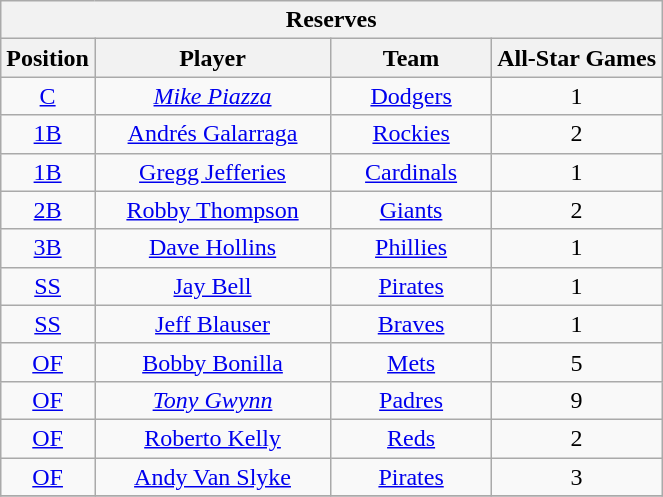<table class="wikitable" style="font-size: 100%; text-align:center;">
<tr>
<th colspan="4">Reserves</th>
</tr>
<tr>
<th>Position</th>
<th width="150">Player</th>
<th width="100">Team</th>
<th>All-Star Games</th>
</tr>
<tr>
<td><a href='#'>C</a></td>
<td><em><a href='#'>Mike Piazza</a></em></td>
<td><a href='#'>Dodgers</a></td>
<td>1</td>
</tr>
<tr>
<td><a href='#'>1B</a></td>
<td><a href='#'>Andrés Galarraga</a></td>
<td><a href='#'>Rockies</a></td>
<td>2</td>
</tr>
<tr>
<td><a href='#'>1B</a></td>
<td><a href='#'>Gregg Jefferies</a></td>
<td><a href='#'>Cardinals</a></td>
<td>1</td>
</tr>
<tr>
<td><a href='#'>2B</a></td>
<td><a href='#'>Robby Thompson</a></td>
<td><a href='#'>Giants</a></td>
<td>2</td>
</tr>
<tr>
<td><a href='#'>3B</a></td>
<td><a href='#'>Dave Hollins</a></td>
<td><a href='#'>Phillies</a></td>
<td>1</td>
</tr>
<tr>
<td><a href='#'>SS</a></td>
<td><a href='#'>Jay Bell</a></td>
<td><a href='#'>Pirates</a></td>
<td>1</td>
</tr>
<tr>
<td><a href='#'>SS</a></td>
<td><a href='#'>Jeff Blauser</a></td>
<td><a href='#'>Braves</a></td>
<td>1</td>
</tr>
<tr>
<td><a href='#'>OF</a></td>
<td><a href='#'>Bobby Bonilla</a></td>
<td><a href='#'>Mets</a></td>
<td>5</td>
</tr>
<tr>
<td><a href='#'>OF</a></td>
<td><em><a href='#'>Tony Gwynn</a></em></td>
<td><a href='#'>Padres</a></td>
<td>9</td>
</tr>
<tr>
<td><a href='#'>OF</a></td>
<td><a href='#'>Roberto Kelly</a></td>
<td><a href='#'>Reds</a></td>
<td>2</td>
</tr>
<tr>
<td><a href='#'>OF</a></td>
<td><a href='#'>Andy Van Slyke</a></td>
<td><a href='#'>Pirates</a></td>
<td>3</td>
</tr>
<tr>
</tr>
</table>
